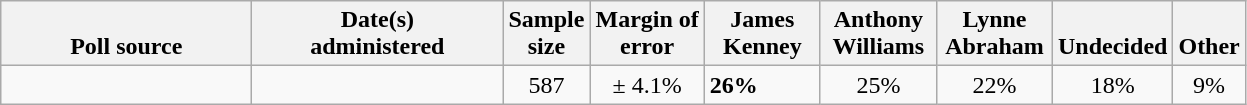<table class="wikitable">
<tr valign= bottom>
<th style="width:160px;">Poll source</th>
<th style="width:160px;">Date(s)<br>administered</th>
<th class=small>Sample<br>size</th>
<th class=small>Margin of<br>error</th>
<th style="width:70px;">James<br>Kenney</th>
<th style="width:70px;">Anthony<br>Williams</th>
<th style="width:70px;">Lynne <br>Abraham</th>
<th style="width:40px;">Undecided</th>
<th style="width:40px;">Other</th>
</tr>
<tr>
<td rowspan=2></td>
<td style="text-align:center;" rowspan="2"></td>
<td style="text-align:center;" rowspan="2">587</td>
<td style="text-align:center;" rowspan="2">± 4.1%</td>
<td><strong>26%</strong></td>
<td style="text-align:center;">25%</td>
<td align=center>22%</td>
<td align=center>18%</td>
<td align=center>9%</td>
</tr>
</table>
